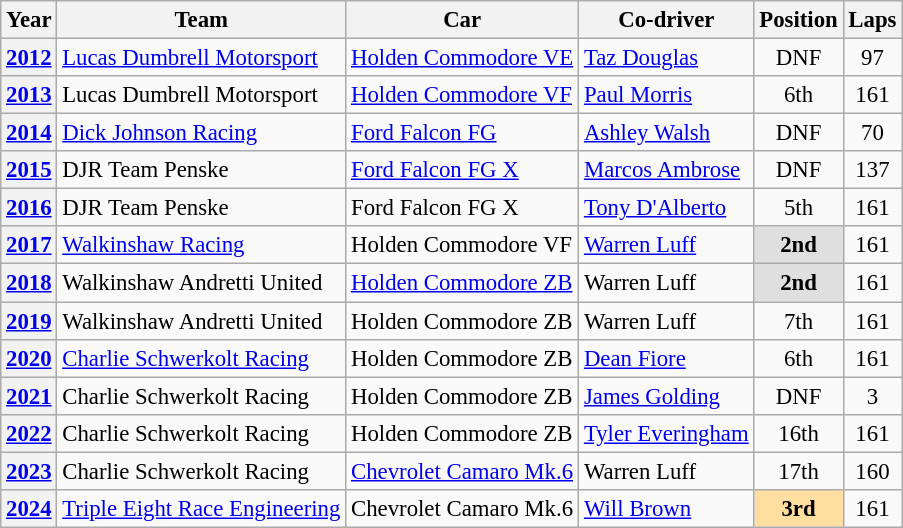<table class="wikitable" style="font-size: 95%;">
<tr>
<th>Year</th>
<th>Team</th>
<th>Car</th>
<th>Co-driver</th>
<th>Position</th>
<th>Laps</th>
</tr>
<tr>
<th><a href='#'>2012</a></th>
<td><a href='#'>Lucas Dumbrell Motorsport</a></td>
<td><a href='#'>Holden Commodore VE</a></td>
<td> <a href='#'>Taz Douglas</a></td>
<td align="center">DNF</td>
<td align="center">97</td>
</tr>
<tr>
<th><a href='#'>2013</a></th>
<td>Lucas Dumbrell Motorsport</td>
<td><a href='#'>Holden Commodore VF</a></td>
<td> <a href='#'>Paul Morris</a></td>
<td align="center">6th</td>
<td align="center">161</td>
</tr>
<tr>
<th><a href='#'>2014</a></th>
<td><a href='#'>Dick Johnson Racing</a></td>
<td><a href='#'>Ford Falcon FG</a></td>
<td> <a href='#'>Ashley Walsh</a></td>
<td align="center">DNF</td>
<td align="center">70</td>
</tr>
<tr>
<th><a href='#'>2015</a></th>
<td>DJR Team Penske</td>
<td><a href='#'>Ford Falcon FG X</a></td>
<td> <a href='#'>Marcos Ambrose</a></td>
<td align="center">DNF</td>
<td align="center">137</td>
</tr>
<tr>
<th><a href='#'>2016</a></th>
<td>DJR Team Penske</td>
<td>Ford Falcon FG X</td>
<td> <a href='#'>Tony D'Alberto</a></td>
<td align="center">5th</td>
<td align="center">161</td>
</tr>
<tr>
<th><a href='#'>2017</a></th>
<td><a href='#'>Walkinshaw Racing</a></td>
<td>Holden Commodore VF</td>
<td> <a href='#'>Warren Luff</a></td>
<td align="center" style="background: #dfdfdf"><strong>2nd</strong></td>
<td align="center">161</td>
</tr>
<tr>
<th><a href='#'>2018</a></th>
<td>Walkinshaw Andretti United</td>
<td><a href='#'>Holden Commodore ZB</a></td>
<td> Warren Luff</td>
<td align="center" style="background: #dfdfdf"><strong>2nd</strong></td>
<td align="center">161</td>
</tr>
<tr>
<th><a href='#'>2019</a></th>
<td>Walkinshaw Andretti United</td>
<td>Holden Commodore ZB</td>
<td> Warren Luff</td>
<td align="center">7th</td>
<td align="center">161</td>
</tr>
<tr>
<th><a href='#'>2020</a></th>
<td><a href='#'>Charlie Schwerkolt Racing</a></td>
<td>Holden Commodore ZB</td>
<td> <a href='#'>Dean Fiore</a></td>
<td align="center">6th</td>
<td align="center">161</td>
</tr>
<tr>
<th><a href='#'>2021</a></th>
<td>Charlie Schwerkolt Racing</td>
<td>Holden Commodore ZB</td>
<td> <a href='#'>James Golding</a></td>
<td align="center">DNF</td>
<td align="center">3</td>
</tr>
<tr>
<th><a href='#'>2022</a></th>
<td>Charlie Schwerkolt Racing</td>
<td>Holden Commodore ZB</td>
<td> <a href='#'>Tyler Everingham</a></td>
<td align="center">16th</td>
<td align="center">161</td>
</tr>
<tr>
<th><a href='#'>2023</a></th>
<td>Charlie Schwerkolt Racing</td>
<td><a href='#'>Chevrolet Camaro Mk.6</a></td>
<td> Warren Luff</td>
<td align="center">17th</td>
<td align="center">160</td>
</tr>
<tr>
<th><a href='#'>2024</a></th>
<td><a href='#'>Triple Eight Race Engineering</a></td>
<td>Chevrolet Camaro Mk.6</td>
<td> <a href='#'>Will Brown</a></td>
<td align="center" style="background: #ffdf9f"><strong>3rd</strong></td>
<td align=center>161</td>
</tr>
</table>
